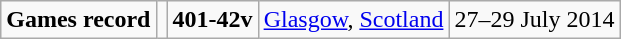<table class="wikitable">
<tr>
<td><strong>Games record</strong></td>
<td></td>
<td><strong>401-42v</strong></td>
<td><a href='#'>Glasgow</a>, <a href='#'>Scotland</a></td>
<td>27–29 July 2014</td>
</tr>
</table>
